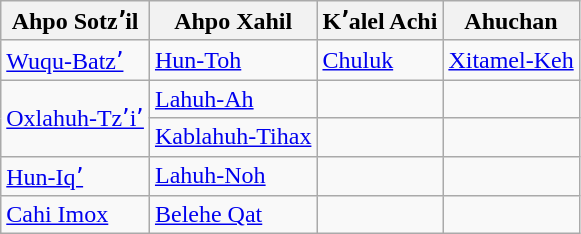<table class="wikitable">
<tr>
<th>Ahpo Sotzʼil</th>
<th>Ahpo Xahil</th>
<th>Kʼalel Achi</th>
<th>Ahuchan</th>
</tr>
<tr>
<td><a href='#'>Wuqu-Batzʼ</a></td>
<td><a href='#'>Hun-Toh</a></td>
<td><a href='#'>Chuluk</a></td>
<td><a href='#'>Xitamel-Keh</a></td>
</tr>
<tr>
<td rowspan="2"><a href='#'>Oxlahuh-Tzʼiʼ</a></td>
<td><a href='#'>Lahuh-Ah</a></td>
<td></td>
<td></td>
</tr>
<tr>
<td><a href='#'>Kablahuh-Tihax</a></td>
<td></td>
<td></td>
</tr>
<tr>
<td><a href='#'>Hun-Iqʼ</a></td>
<td><a href='#'>Lahuh-Noh</a></td>
<td></td>
<td></td>
</tr>
<tr>
<td><a href='#'>Cahi Imox</a></td>
<td><a href='#'>Belehe Qat</a></td>
<td></td>
<td></td>
</tr>
</table>
